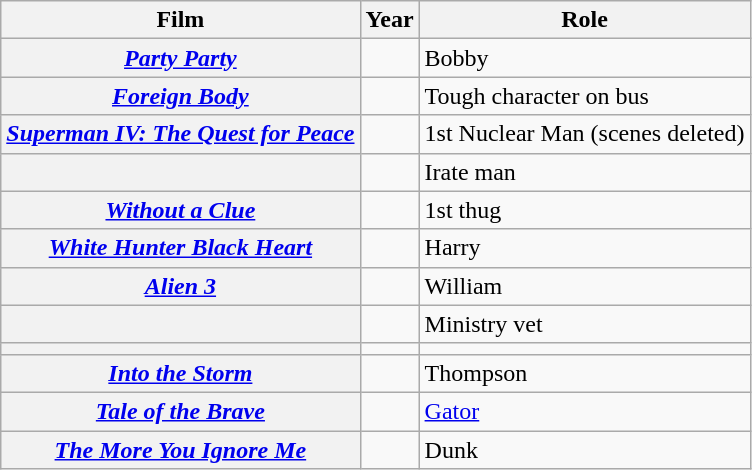<table class="wikitable plainrowheaders sortable" style="margin-right: 0;">
<tr>
<th scope="col">Film</th>
<th scope="col">Year</th>
<th scope="col">Role</th>
</tr>
<tr>
<th scope="row"><em><a href='#'>Party Party</a></em></th>
<td></td>
<td>Bobby</td>
</tr>
<tr>
<th scope="row"><em><a href='#'>Foreign Body</a></em></th>
<td></td>
<td>Tough character on bus</td>
</tr>
<tr>
<th scope="row"><em><a href='#'>Superman IV: The Quest for Peace</a></em></th>
<td></td>
<td>1st Nuclear Man (scenes deleted)</td>
</tr>
<tr>
<th scope="row"><em></em></th>
<td></td>
<td>Irate man</td>
</tr>
<tr>
<th scope="row"><em><a href='#'>Without a Clue</a></em></th>
<td></td>
<td>1st thug</td>
</tr>
<tr>
<th scope="row"><em><a href='#'>White Hunter Black Heart</a></em></th>
<td></td>
<td>Harry</td>
</tr>
<tr>
<th scope="row"><em><a href='#'>Alien 3</a></em></th>
<td></td>
<td>William</td>
</tr>
<tr>
<th scope="row"></th>
<td></td>
<td>Ministry vet</td>
</tr>
<tr>
<th scope="row"></th>
<td></td>
<td></td>
</tr>
<tr>
<th scope="row"><em><a href='#'>Into the Storm</a></em></th>
<td></td>
<td>Thompson</td>
</tr>
<tr>
<th scope="row"><em><a href='#'>Tale of the Brave</a></em></th>
<td></td>
<td><a href='#'>Gator</a></td>
</tr>
<tr>
<th scope="row"><em><a href='#'>The More You Ignore Me</a></em></th>
<td></td>
<td>Dunk</td>
</tr>
</table>
